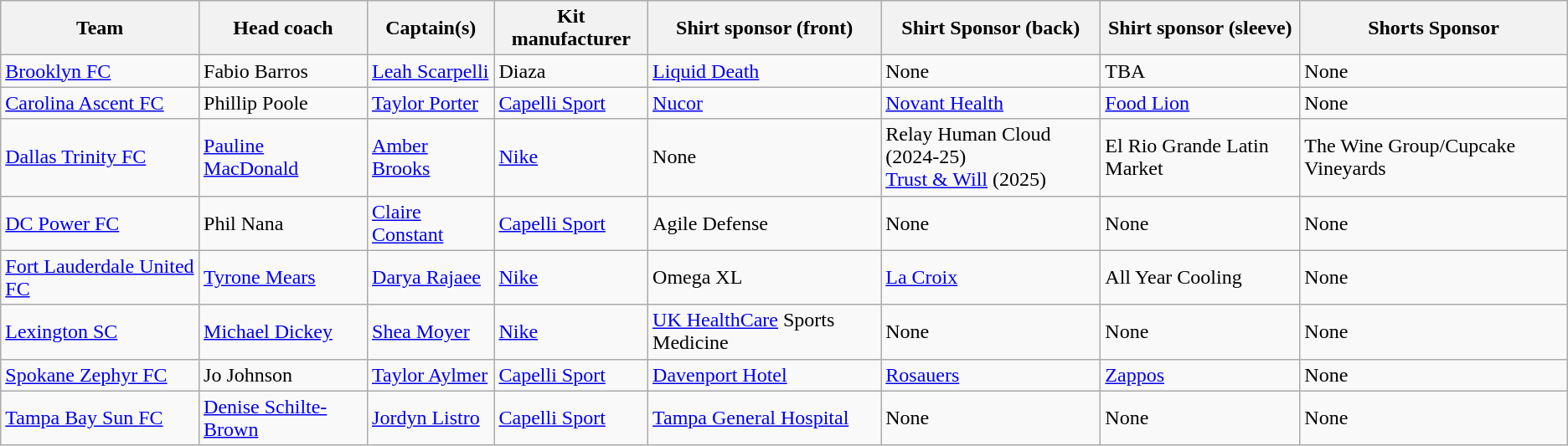<table class="wikitable sortable" style="text-align: left;">
<tr>
<th>Team</th>
<th>Head coach</th>
<th>Captain(s)</th>
<th>Kit manufacturer</th>
<th>Shirt sponsor (front)</th>
<th>Shirt Sponsor (back)</th>
<th>Shirt sponsor (sleeve)</th>
<th>Shorts Sponsor</th>
</tr>
<tr>
<td><a href='#'>Brooklyn FC</a></td>
<td> Fabio Barros</td>
<td> <a href='#'>Leah Scarpelli</a></td>
<td>Diaza</td>
<td><a href='#'>Liquid Death</a></td>
<td>None</td>
<td>TBA</td>
<td>None</td>
</tr>
<tr>
<td><a href='#'>Carolina Ascent FC</a></td>
<td> Phillip Poole</td>
<td> <a href='#'>Taylor Porter</a></td>
<td><a href='#'>Capelli Sport</a></td>
<td><a href='#'>Nucor</a></td>
<td><a href='#'>Novant Health</a></td>
<td><a href='#'>Food Lion</a></td>
<td>None</td>
</tr>
<tr>
<td><a href='#'>Dallas Trinity FC</a></td>
<td> <a href='#'>Pauline MacDonald</a></td>
<td> <a href='#'>Amber Brooks</a></td>
<td><a href='#'>Nike</a></td>
<td>None</td>
<td>Relay Human Cloud (2024-25)<br><a href='#'>Trust & Will</a> (2025)</td>
<td>El Rio Grande Latin Market</td>
<td>The Wine Group/Cupcake Vineyards</td>
</tr>
<tr>
<td><a href='#'>DC Power FC</a></td>
<td> Phil Nana</td>
<td> <a href='#'>Claire Constant</a></td>
<td><a href='#'>Capelli Sport</a></td>
<td>Agile Defense</td>
<td>None</td>
<td>None</td>
<td>None</td>
</tr>
<tr>
<td><a href='#'>Fort Lauderdale United FC</a></td>
<td>  <a href='#'>Tyrone Mears</a></td>
<td> <a href='#'>Darya Rajaee</a></td>
<td><a href='#'>Nike</a></td>
<td>Omega XL</td>
<td><a href='#'>La Croix</a></td>
<td>All Year Cooling</td>
<td>None</td>
</tr>
<tr>
<td><a href='#'>Lexington SC</a></td>
<td> <a href='#'>Michael Dickey</a></td>
<td> <a href='#'>Shea Moyer</a></td>
<td><a href='#'>Nike</a></td>
<td><a href='#'>UK HealthCare</a> Sports Medicine</td>
<td>None</td>
<td>None</td>
<td>None</td>
</tr>
<tr>
<td><a href='#'>Spokane Zephyr FC</a></td>
<td> Jo Johnson</td>
<td> <a href='#'>Taylor Aylmer</a></td>
<td><a href='#'>Capelli Sport</a></td>
<td><a href='#'>Davenport Hotel</a></td>
<td><a href='#'>Rosauers</a></td>
<td><a href='#'>Zappos</a></td>
<td>None</td>
</tr>
<tr>
<td><a href='#'>Tampa Bay Sun FC</a></td>
<td> <a href='#'>Denise Schilte-Brown</a></td>
<td> <a href='#'>Jordyn Listro</a></td>
<td><a href='#'>Capelli Sport</a></td>
<td><a href='#'>Tampa General Hospital</a></td>
<td>None</td>
<td>None</td>
<td>None</td>
</tr>
</table>
